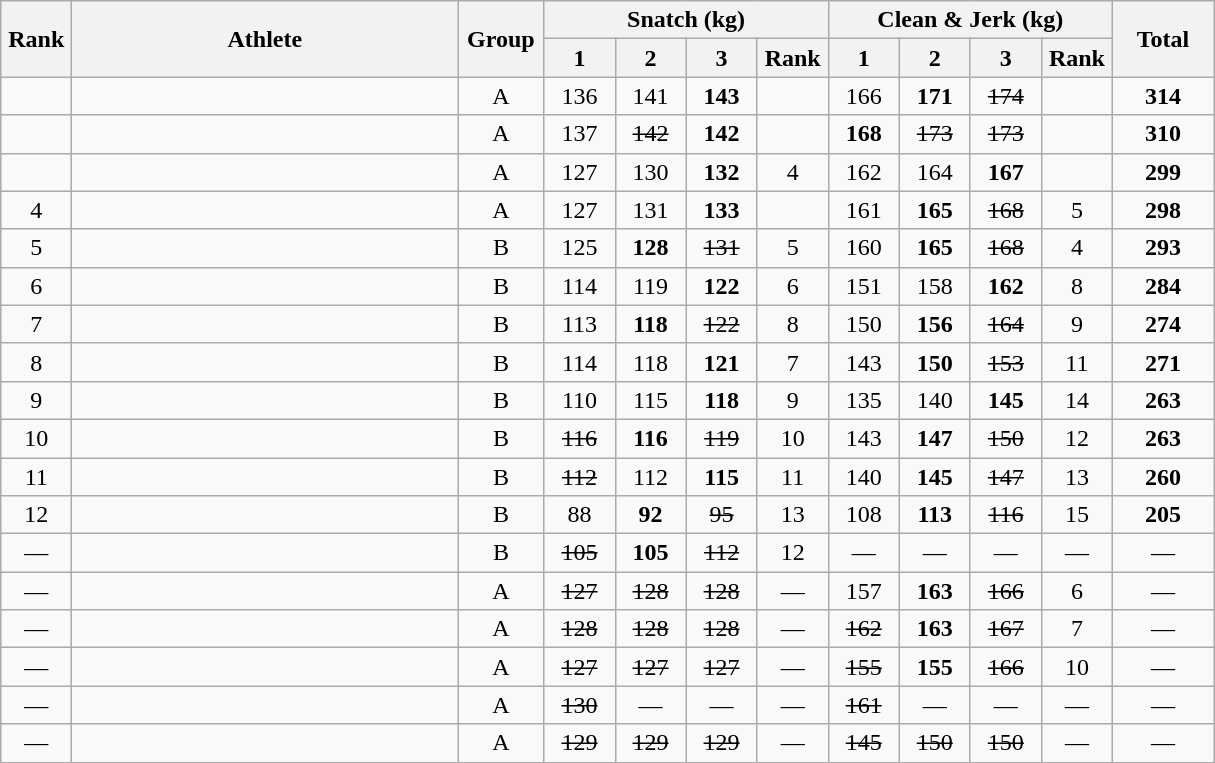<table class = "wikitable" style="text-align:center;">
<tr>
<th rowspan=2 width=40>Rank</th>
<th rowspan=2 width=250>Athlete</th>
<th rowspan=2 width=50>Group</th>
<th colspan=4>Snatch (kg)</th>
<th colspan=4>Clean & Jerk (kg)</th>
<th rowspan=2 width=60>Total</th>
</tr>
<tr>
<th width=40>1</th>
<th width=40>2</th>
<th width=40>3</th>
<th width=40>Rank</th>
<th width=40>1</th>
<th width=40>2</th>
<th width=40>3</th>
<th width=40>Rank</th>
</tr>
<tr>
<td></td>
<td align=left></td>
<td>A</td>
<td>136</td>
<td>141</td>
<td><strong>143</strong></td>
<td></td>
<td>166</td>
<td><strong>171</strong></td>
<td><s>174</s></td>
<td></td>
<td><strong>314</strong></td>
</tr>
<tr>
<td></td>
<td align=left></td>
<td>A</td>
<td>137</td>
<td><s>142</s></td>
<td><strong>142</strong></td>
<td></td>
<td><strong>168</strong></td>
<td><s>173</s></td>
<td><s>173</s></td>
<td></td>
<td><strong>310</strong></td>
</tr>
<tr>
<td></td>
<td align=left></td>
<td>A</td>
<td>127</td>
<td>130</td>
<td><strong>132</strong></td>
<td>4</td>
<td>162</td>
<td>164</td>
<td><strong>167</strong></td>
<td></td>
<td><strong>299</strong></td>
</tr>
<tr>
<td>4</td>
<td align=left></td>
<td>A</td>
<td>127</td>
<td>131</td>
<td><strong>133</strong></td>
<td></td>
<td>161</td>
<td><strong>165</strong></td>
<td><s>168</s></td>
<td>5</td>
<td><strong>298</strong></td>
</tr>
<tr>
<td>5</td>
<td align=left></td>
<td>B</td>
<td>125</td>
<td><strong>128</strong></td>
<td><s>131</s></td>
<td>5</td>
<td>160</td>
<td><strong>165</strong></td>
<td><s>168</s></td>
<td>4</td>
<td><strong>293</strong></td>
</tr>
<tr>
<td>6</td>
<td align=left></td>
<td>B</td>
<td>114</td>
<td>119</td>
<td><strong>122</strong></td>
<td>6</td>
<td>151</td>
<td>158</td>
<td><strong>162</strong></td>
<td>8</td>
<td><strong>284</strong></td>
</tr>
<tr>
<td>7</td>
<td align=left></td>
<td>B</td>
<td>113</td>
<td><strong>118</strong></td>
<td><s>122</s></td>
<td>8</td>
<td>150</td>
<td><strong>156</strong></td>
<td><s>164</s></td>
<td>9</td>
<td><strong>274</strong></td>
</tr>
<tr>
<td>8</td>
<td align=left></td>
<td>B</td>
<td>114</td>
<td>118</td>
<td><strong>121</strong></td>
<td>7</td>
<td>143</td>
<td><strong>150</strong></td>
<td><s>153</s></td>
<td>11</td>
<td><strong>271</strong></td>
</tr>
<tr>
<td>9</td>
<td align=left></td>
<td>B</td>
<td>110</td>
<td>115</td>
<td><strong>118</strong></td>
<td>9</td>
<td>135</td>
<td>140</td>
<td><strong>145</strong></td>
<td>14</td>
<td><strong>263</strong></td>
</tr>
<tr>
<td>10</td>
<td align=left></td>
<td>B</td>
<td><s>116</s></td>
<td><strong>116</strong></td>
<td><s>119</s></td>
<td>10</td>
<td>143</td>
<td><strong>147</strong></td>
<td><s>150</s></td>
<td>12</td>
<td><strong>263</strong></td>
</tr>
<tr>
<td>11</td>
<td align=left></td>
<td>B</td>
<td><s>112</s></td>
<td>112</td>
<td><strong>115</strong></td>
<td>11</td>
<td>140</td>
<td><strong>145</strong></td>
<td><s>147</s></td>
<td>13</td>
<td><strong>260</strong></td>
</tr>
<tr>
<td>12</td>
<td align=left></td>
<td>B</td>
<td>88</td>
<td><strong>92</strong></td>
<td><s>95</s></td>
<td>13</td>
<td>108</td>
<td><strong>113</strong></td>
<td><s>116</s></td>
<td>15</td>
<td><strong>205</strong></td>
</tr>
<tr>
<td>—</td>
<td align=left></td>
<td>B</td>
<td><s>105</s></td>
<td><strong>105</strong></td>
<td><s>112</s></td>
<td>12</td>
<td>—</td>
<td>—</td>
<td>—</td>
<td>—</td>
<td>—</td>
</tr>
<tr>
<td>—</td>
<td align=left></td>
<td>A</td>
<td><s>127</s></td>
<td><s>128</s></td>
<td><s>128</s></td>
<td>—</td>
<td>157</td>
<td><strong>163</strong></td>
<td><s>166</s></td>
<td>6</td>
<td>—</td>
</tr>
<tr>
<td>—</td>
<td align=left></td>
<td>A</td>
<td><s>128</s></td>
<td><s>128</s></td>
<td><s>128</s></td>
<td>—</td>
<td><s>162</s></td>
<td><strong>163</strong></td>
<td><s>167</s></td>
<td>7</td>
<td>—</td>
</tr>
<tr>
<td>—</td>
<td align=left></td>
<td>A</td>
<td><s>127</s></td>
<td><s>127</s></td>
<td><s>127</s></td>
<td>—</td>
<td><s>155</s></td>
<td><strong>155</strong></td>
<td><s>166</s></td>
<td>10</td>
<td>—</td>
</tr>
<tr>
<td>—</td>
<td align=left></td>
<td>A</td>
<td><s>130</s></td>
<td>—</td>
<td>—</td>
<td>—</td>
<td><s>161</s></td>
<td>—</td>
<td>—</td>
<td>—</td>
<td>—</td>
</tr>
<tr>
<td>—</td>
<td align=left></td>
<td>A</td>
<td><s>129</s></td>
<td><s>129</s></td>
<td><s>129</s></td>
<td>—</td>
<td><s>145</s></td>
<td><s>150</s></td>
<td><s>150</s></td>
<td>—</td>
<td>—</td>
</tr>
</table>
